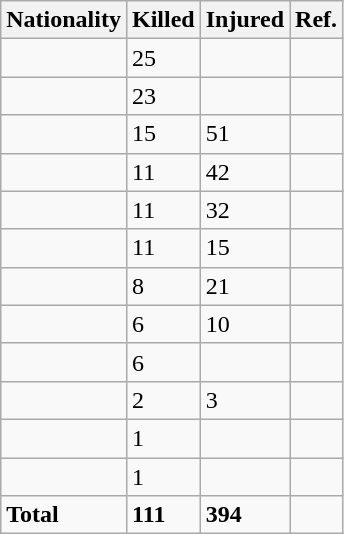<table class="wikitable floatright">
<tr>
<th>Nationality</th>
<th>Killed</th>
<th>Injured</th>
<th><abbr>Ref.</abbr></th>
</tr>
<tr>
<td></td>
<td>25</td>
<td></td>
<td></td>
</tr>
<tr>
<td></td>
<td>23</td>
<td></td>
<td></td>
</tr>
<tr>
<td></td>
<td>15</td>
<td>51</td>
<td></td>
</tr>
<tr>
<td></td>
<td>11</td>
<td>42</td>
<td></td>
</tr>
<tr>
<td></td>
<td>11</td>
<td>32</td>
<td></td>
</tr>
<tr>
<td></td>
<td>11</td>
<td>15</td>
<td></td>
</tr>
<tr>
<td></td>
<td>8</td>
<td>21</td>
<td></td>
</tr>
<tr>
<td></td>
<td>6</td>
<td>10</td>
<td></td>
</tr>
<tr>
<td></td>
<td>6</td>
<td></td>
<td></td>
</tr>
<tr>
<td></td>
<td>2</td>
<td>3</td>
<td></td>
</tr>
<tr>
<td></td>
<td>1</td>
<td></td>
<td></td>
</tr>
<tr>
<td></td>
<td>1</td>
<td></td>
<td></td>
</tr>
<tr>
<td><strong>Total</strong></td>
<td><strong>111</strong></td>
<td><strong>394</strong></td>
<td></td>
</tr>
</table>
